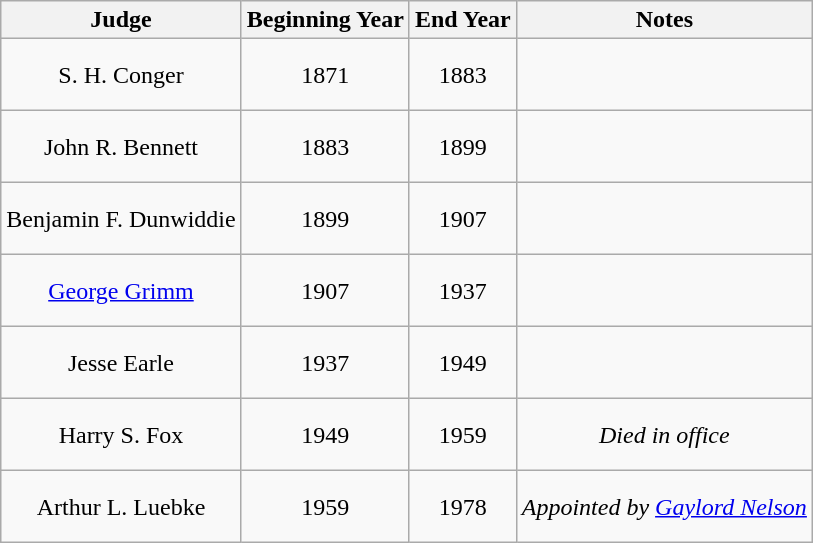<table class=wikitable style="text-align:center">
<tr>
<th>Judge</th>
<th>Beginning Year</th>
<th>End Year</th>
<th>Notes</th>
</tr>
<tr style="height:3em">
<td>S. H. Conger</td>
<td>1871</td>
<td>1883</td>
<td></td>
</tr>
<tr style="height:3em">
<td>John R. Bennett</td>
<td>1883</td>
<td>1899</td>
<td></td>
</tr>
<tr style="height:3em">
<td>Benjamin F. Dunwiddie</td>
<td>1899</td>
<td>1907</td>
<td></td>
</tr>
<tr style="height:3em">
<td><a href='#'>George Grimm</a></td>
<td>1907</td>
<td>1937</td>
<td></td>
</tr>
<tr style="height:3em">
<td>Jesse Earle</td>
<td>1937</td>
<td>1949</td>
<td></td>
</tr>
<tr style="height:3em">
<td>Harry S. Fox</td>
<td>1949</td>
<td>1959</td>
<td><em>Died in office</em></td>
</tr>
<tr style="height:3em">
<td>Arthur L. Luebke</td>
<td>1959</td>
<td>1978</td>
<td><em>Appointed by <a href='#'>Gaylord Nelson</a></em></td>
</tr>
</table>
